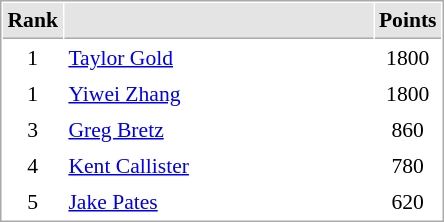<table cellspacing="1" cellpadding="3" style="border:1px solid #aaa; font-size:90%;">
<tr style="background:#e4e4e4;">
<th style="border-bottom:1px solid #aaa; width:10px;">Rank</th>
<th style="border-bottom:1px solid #aaa; width:200px;"></th>
<th style="border-bottom:1px solid #aaa; width:20px;">Points</th>
</tr>
<tr>
<td align=center>1</td>
<td> <a href='#'>Taylor Gold</a></td>
<td align=center>1800</td>
</tr>
<tr>
<td align=center>1</td>
<td> <a href='#'>Yiwei Zhang</a></td>
<td align=center>1800</td>
</tr>
<tr>
<td align=center>3</td>
<td> <a href='#'>Greg Bretz</a></td>
<td align=center>860</td>
</tr>
<tr>
<td align=center>4</td>
<td> <a href='#'>Kent Callister</a></td>
<td align=center>780</td>
</tr>
<tr>
<td align=center>5</td>
<td> <a href='#'>Jake Pates</a></td>
<td align=center>620</td>
</tr>
</table>
